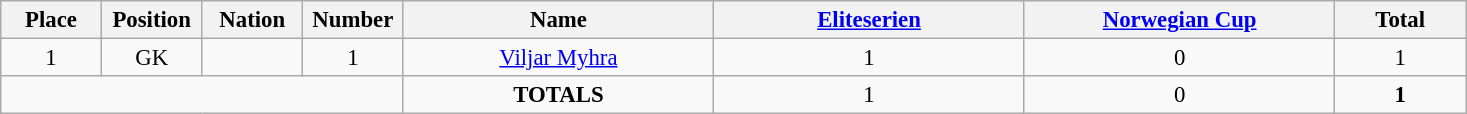<table class="wikitable" style="font-size: 95%; text-align: center;">
<tr>
<th width=60>Place</th>
<th width=60>Position</th>
<th width=60>Nation</th>
<th width=60>Number</th>
<th width=200>Name</th>
<th width=200><a href='#'>Eliteserien</a></th>
<th width=200><a href='#'>Norwegian Cup</a></th>
<th width=80><strong>Total</strong></th>
</tr>
<tr>
<td>1</td>
<td>GK</td>
<td></td>
<td>1</td>
<td><a href='#'>Viljar Myhra</a></td>
<td>1</td>
<td>0</td>
<td>1</td>
</tr>
<tr>
<td colspan="4"></td>
<td><strong>TOTALS</strong></td>
<td>1</td>
<td>0</td>
<td><strong>1</strong></td>
</tr>
</table>
